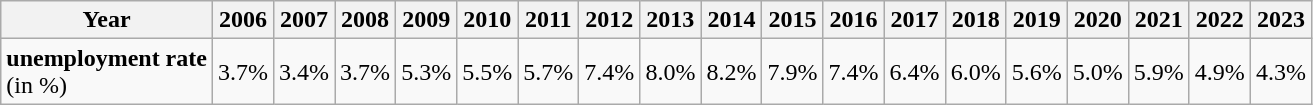<table class="wikitable">
<tr>
<th>Year</th>
<th>2006</th>
<th>2007</th>
<th>2008</th>
<th>2009</th>
<th>2010</th>
<th>2011</th>
<th>2012</th>
<th>2013</th>
<th>2014</th>
<th>2015</th>
<th>2016</th>
<th>2017</th>
<th>2018</th>
<th>2019</th>
<th>2020</th>
<th>2021</th>
<th>2022</th>
<th>2023</th>
</tr>
<tr>
<td><strong>unemployment rate</strong><br>(in %)</td>
<td>3.7%</td>
<td>3.4%</td>
<td>3.7%</td>
<td>5.3%</td>
<td>5.5%</td>
<td>5.7%</td>
<td>7.4%</td>
<td>8.0%</td>
<td>8.2%</td>
<td>7.9%</td>
<td>7.4%</td>
<td>6.4%</td>
<td>6.0%</td>
<td>5.6%</td>
<td>5.0%</td>
<td>5.9%</td>
<td>4.9%</td>
<td>4.3%</td>
</tr>
</table>
